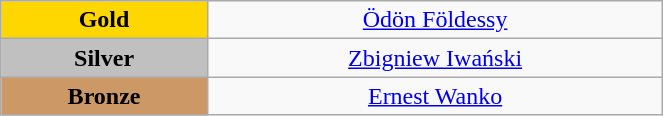<table class="wikitable" style="text-align:center; " width="35%">
<tr>
<td bgcolor="gold"><strong>Gold</strong></td>
<td><a href='#'>Ödön Földessy</a><br>  <small><em></em></small></td>
</tr>
<tr>
<td bgcolor="silver"><strong>Silver</strong></td>
<td><a href='#'>Zbigniew Iwański</a><br>  <small><em></em></small></td>
</tr>
<tr>
<td bgcolor="CC9966"><strong>Bronze</strong></td>
<td><a href='#'>Ernest Wanko</a><br>  <small><em></em></small></td>
</tr>
</table>
